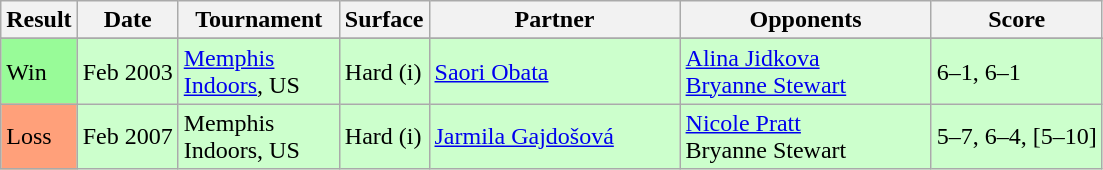<table class="sortable wikitable">
<tr>
<th>Result</th>
<th>Date</th>
<th width=100>Tournament</th>
<th>Surface</th>
<th width=160>Partner</th>
<th width=160>Opponents</th>
<th class="unsortable">Score</th>
</tr>
<tr>
</tr>
<tr bgcolor="#CCFFCC">
<td bgcolor=98FB98>Win</td>
<td>Feb 2003</td>
<td><a href='#'>Memphis Indoors</a>, US</td>
<td>Hard (i)</td>
<td> <a href='#'>Saori Obata</a></td>
<td> <a href='#'>Alina Jidkova</a><br> <a href='#'>Bryanne Stewart</a></td>
<td>6–1, 6–1</td>
</tr>
<tr bgcolor="#CCFFCC">
<td bgcolor=FFA07A>Loss</td>
<td>Feb 2007</td>
<td>Memphis Indoors, US</td>
<td>Hard (i)</td>
<td> <a href='#'>Jarmila Gajdošová</a></td>
<td> <a href='#'>Nicole Pratt</a><br> Bryanne Stewart</td>
<td>5–7, 6–4, [5–10]</td>
</tr>
</table>
